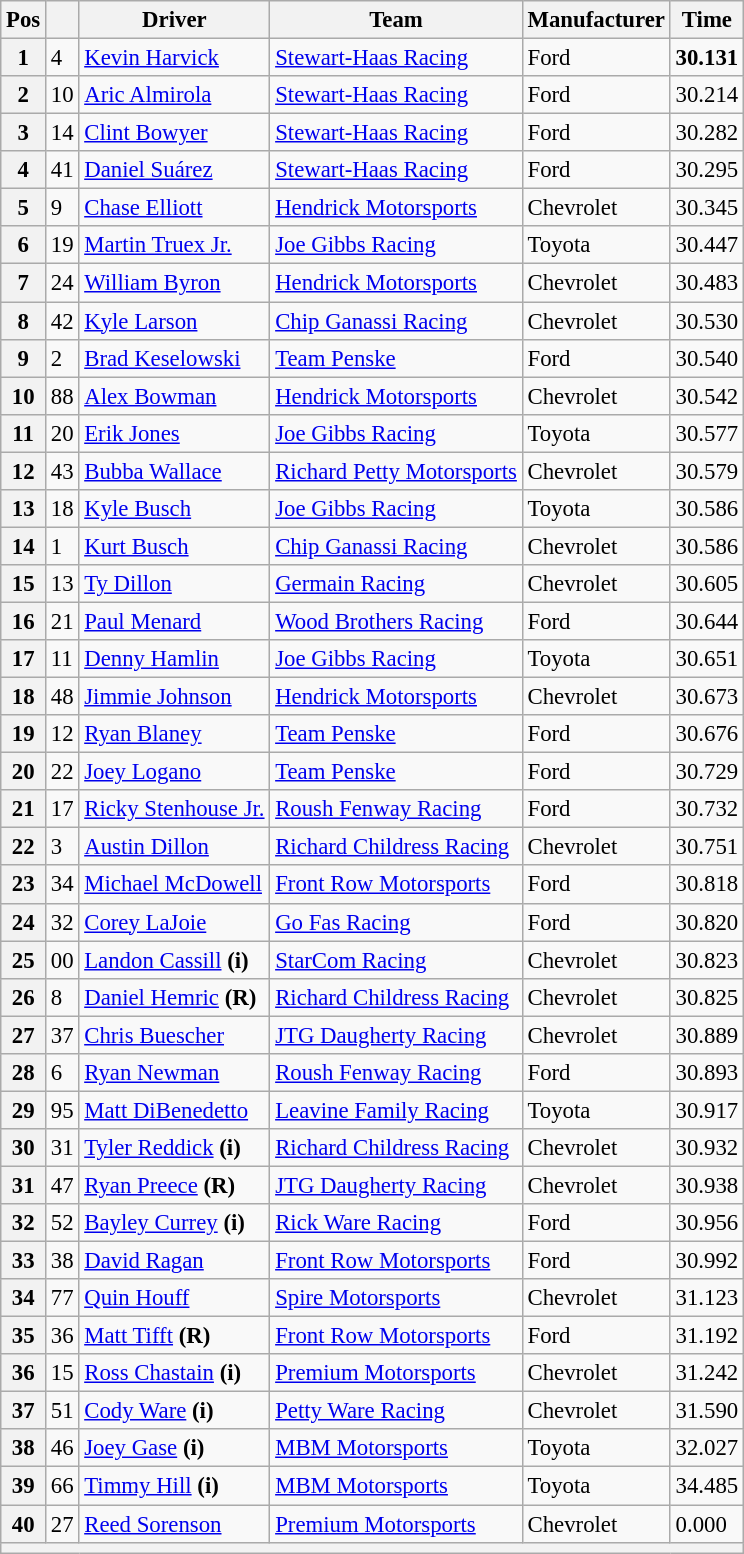<table class="wikitable" style="font-size:95%">
<tr>
<th>Pos</th>
<th></th>
<th>Driver</th>
<th>Team</th>
<th>Manufacturer</th>
<th>Time</th>
</tr>
<tr>
<th>1</th>
<td>4</td>
<td><a href='#'>Kevin Harvick</a></td>
<td><a href='#'>Stewart-Haas Racing</a></td>
<td>Ford</td>
<td><strong>30.131</strong></td>
</tr>
<tr>
<th>2</th>
<td>10</td>
<td><a href='#'>Aric Almirola</a></td>
<td><a href='#'>Stewart-Haas Racing</a></td>
<td>Ford</td>
<td>30.214</td>
</tr>
<tr>
<th>3</th>
<td>14</td>
<td><a href='#'>Clint Bowyer</a></td>
<td><a href='#'>Stewart-Haas Racing</a></td>
<td>Ford</td>
<td>30.282</td>
</tr>
<tr>
<th>4</th>
<td>41</td>
<td><a href='#'>Daniel Suárez</a></td>
<td><a href='#'>Stewart-Haas Racing</a></td>
<td>Ford</td>
<td>30.295</td>
</tr>
<tr>
<th>5</th>
<td>9</td>
<td><a href='#'>Chase Elliott</a></td>
<td><a href='#'>Hendrick Motorsports</a></td>
<td>Chevrolet</td>
<td>30.345</td>
</tr>
<tr>
<th>6</th>
<td>19</td>
<td><a href='#'>Martin Truex Jr.</a></td>
<td><a href='#'>Joe Gibbs Racing</a></td>
<td>Toyota</td>
<td>30.447</td>
</tr>
<tr>
<th>7</th>
<td>24</td>
<td><a href='#'>William Byron</a></td>
<td><a href='#'>Hendrick Motorsports</a></td>
<td>Chevrolet</td>
<td>30.483</td>
</tr>
<tr>
<th>8</th>
<td>42</td>
<td><a href='#'>Kyle Larson</a></td>
<td><a href='#'>Chip Ganassi Racing</a></td>
<td>Chevrolet</td>
<td>30.530</td>
</tr>
<tr>
<th>9</th>
<td>2</td>
<td><a href='#'>Brad Keselowski</a></td>
<td><a href='#'>Team Penske</a></td>
<td>Ford</td>
<td>30.540</td>
</tr>
<tr>
<th>10</th>
<td>88</td>
<td><a href='#'>Alex Bowman</a></td>
<td><a href='#'>Hendrick Motorsports</a></td>
<td>Chevrolet</td>
<td>30.542</td>
</tr>
<tr>
<th>11</th>
<td>20</td>
<td><a href='#'>Erik Jones</a></td>
<td><a href='#'>Joe Gibbs Racing</a></td>
<td>Toyota</td>
<td>30.577</td>
</tr>
<tr>
<th>12</th>
<td>43</td>
<td><a href='#'>Bubba Wallace</a></td>
<td><a href='#'>Richard Petty Motorsports</a></td>
<td>Chevrolet</td>
<td>30.579</td>
</tr>
<tr>
<th>13</th>
<td>18</td>
<td><a href='#'>Kyle Busch</a></td>
<td><a href='#'>Joe Gibbs Racing</a></td>
<td>Toyota</td>
<td>30.586</td>
</tr>
<tr>
<th>14</th>
<td>1</td>
<td><a href='#'>Kurt Busch</a></td>
<td><a href='#'>Chip Ganassi Racing</a></td>
<td>Chevrolet</td>
<td>30.586</td>
</tr>
<tr>
<th>15</th>
<td>13</td>
<td><a href='#'>Ty Dillon</a></td>
<td><a href='#'>Germain Racing</a></td>
<td>Chevrolet</td>
<td>30.605</td>
</tr>
<tr>
<th>16</th>
<td>21</td>
<td><a href='#'>Paul Menard</a></td>
<td><a href='#'>Wood Brothers Racing</a></td>
<td>Ford</td>
<td>30.644</td>
</tr>
<tr>
<th>17</th>
<td>11</td>
<td><a href='#'>Denny Hamlin</a></td>
<td><a href='#'>Joe Gibbs Racing</a></td>
<td>Toyota</td>
<td>30.651</td>
</tr>
<tr>
<th>18</th>
<td>48</td>
<td><a href='#'>Jimmie Johnson</a></td>
<td><a href='#'>Hendrick Motorsports</a></td>
<td>Chevrolet</td>
<td>30.673</td>
</tr>
<tr>
<th>19</th>
<td>12</td>
<td><a href='#'>Ryan Blaney</a></td>
<td><a href='#'>Team Penske</a></td>
<td>Ford</td>
<td>30.676</td>
</tr>
<tr>
<th>20</th>
<td>22</td>
<td><a href='#'>Joey Logano</a></td>
<td><a href='#'>Team Penske</a></td>
<td>Ford</td>
<td>30.729</td>
</tr>
<tr>
<th>21</th>
<td>17</td>
<td><a href='#'>Ricky Stenhouse Jr.</a></td>
<td><a href='#'>Roush Fenway Racing</a></td>
<td>Ford</td>
<td>30.732</td>
</tr>
<tr>
<th>22</th>
<td>3</td>
<td><a href='#'>Austin Dillon</a></td>
<td><a href='#'>Richard Childress Racing</a></td>
<td>Chevrolet</td>
<td>30.751</td>
</tr>
<tr>
<th>23</th>
<td>34</td>
<td><a href='#'>Michael McDowell</a></td>
<td><a href='#'>Front Row Motorsports</a></td>
<td>Ford</td>
<td>30.818</td>
</tr>
<tr>
<th>24</th>
<td>32</td>
<td><a href='#'>Corey LaJoie</a></td>
<td><a href='#'>Go Fas Racing</a></td>
<td>Ford</td>
<td>30.820</td>
</tr>
<tr>
<th>25</th>
<td>00</td>
<td><a href='#'>Landon Cassill</a> <strong>(i)</strong></td>
<td><a href='#'>StarCom Racing</a></td>
<td>Chevrolet</td>
<td>30.823</td>
</tr>
<tr>
<th>26</th>
<td>8</td>
<td><a href='#'>Daniel Hemric</a> <strong>(R)</strong></td>
<td><a href='#'>Richard Childress Racing</a></td>
<td>Chevrolet</td>
<td>30.825</td>
</tr>
<tr>
<th>27</th>
<td>37</td>
<td><a href='#'>Chris Buescher</a></td>
<td><a href='#'>JTG Daugherty Racing</a></td>
<td>Chevrolet</td>
<td>30.889</td>
</tr>
<tr>
<th>28</th>
<td>6</td>
<td><a href='#'>Ryan Newman</a></td>
<td><a href='#'>Roush Fenway Racing</a></td>
<td>Ford</td>
<td>30.893</td>
</tr>
<tr>
<th>29</th>
<td>95</td>
<td><a href='#'>Matt DiBenedetto</a></td>
<td><a href='#'>Leavine Family Racing</a></td>
<td>Toyota</td>
<td>30.917</td>
</tr>
<tr>
<th>30</th>
<td>31</td>
<td><a href='#'>Tyler Reddick</a> <strong>(i)</strong></td>
<td><a href='#'>Richard Childress Racing</a></td>
<td>Chevrolet</td>
<td>30.932</td>
</tr>
<tr>
<th>31</th>
<td>47</td>
<td><a href='#'>Ryan Preece</a> <strong>(R)</strong></td>
<td><a href='#'>JTG Daugherty Racing</a></td>
<td>Chevrolet</td>
<td>30.938</td>
</tr>
<tr>
<th>32</th>
<td>52</td>
<td><a href='#'>Bayley Currey</a> <strong>(i)</strong></td>
<td><a href='#'>Rick Ware Racing</a></td>
<td>Ford</td>
<td>30.956</td>
</tr>
<tr>
<th>33</th>
<td>38</td>
<td><a href='#'>David Ragan</a></td>
<td><a href='#'>Front Row Motorsports</a></td>
<td>Ford</td>
<td>30.992</td>
</tr>
<tr>
<th>34</th>
<td>77</td>
<td><a href='#'>Quin Houff</a></td>
<td><a href='#'>Spire Motorsports</a></td>
<td>Chevrolet</td>
<td>31.123</td>
</tr>
<tr>
<th>35</th>
<td>36</td>
<td><a href='#'>Matt Tifft</a> <strong>(R)</strong></td>
<td><a href='#'>Front Row Motorsports</a></td>
<td>Ford</td>
<td>31.192</td>
</tr>
<tr>
<th>36</th>
<td>15</td>
<td><a href='#'>Ross Chastain</a> <strong>(i)</strong></td>
<td><a href='#'>Premium Motorsports</a></td>
<td>Chevrolet</td>
<td>31.242</td>
</tr>
<tr>
<th>37</th>
<td>51</td>
<td><a href='#'>Cody Ware</a> <strong>(i)</strong></td>
<td><a href='#'>Petty Ware Racing</a></td>
<td>Chevrolet</td>
<td>31.590</td>
</tr>
<tr>
<th>38</th>
<td>46</td>
<td><a href='#'>Joey Gase</a> <strong>(i)</strong></td>
<td><a href='#'>MBM Motorsports</a></td>
<td>Toyota</td>
<td>32.027</td>
</tr>
<tr>
<th>39</th>
<td>66</td>
<td><a href='#'>Timmy Hill</a> <strong>(i)</strong></td>
<td><a href='#'>MBM Motorsports</a></td>
<td>Toyota</td>
<td>34.485</td>
</tr>
<tr>
<th>40</th>
<td>27</td>
<td><a href='#'>Reed Sorenson</a></td>
<td><a href='#'>Premium Motorsports</a></td>
<td>Chevrolet</td>
<td>0.000</td>
</tr>
<tr>
<th colspan="6"></th>
</tr>
</table>
